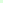<table style="font-size: 85%">
<tr>
<td style="background:#dfd;"></td>
</tr>
</table>
